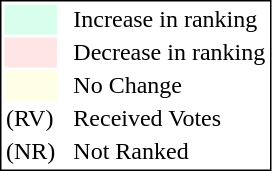<table style="border:1px solid black;">
<tr>
<td style="background:#D8FFEB; width:20px;"></td>
<td> </td>
<td>Increase in ranking</td>
</tr>
<tr>
<td style="background:#FFE6E6; width:20px;"></td>
<td> </td>
<td>Decrease in ranking</td>
</tr>
<tr>
<td style="background:#FFFFE6; width:20px;"></td>
<td> </td>
<td>No Change</td>
</tr>
<tr>
<td>(RV)</td>
<td> </td>
<td>Received Votes</td>
</tr>
<tr>
<td>(NR)</td>
<td> </td>
<td>Not Ranked</td>
</tr>
</table>
